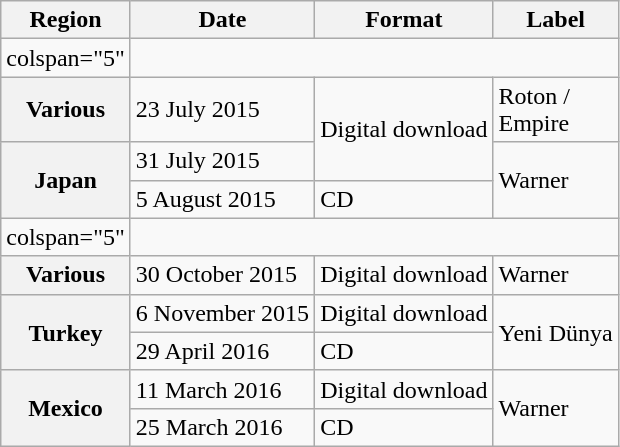<table class="wikitable plainrowheaders">
<tr>
<th>Region</th>
<th>Date</th>
<th>Format</th>
<th>Label</th>
</tr>
<tr>
<td>colspan="5" </td>
</tr>
<tr>
<th scope="row">Various</th>
<td>23 July 2015</td>
<td rowspan="2">Digital download</td>
<td>Roton /<br>Empire</td>
</tr>
<tr>
<th scope="row" rowspan="2">Japan</th>
<td>31 July 2015</td>
<td rowspan="2">Warner</td>
</tr>
<tr>
<td>5 August 2015</td>
<td>CD</td>
</tr>
<tr>
<td>colspan="5" </td>
</tr>
<tr>
<th scope="row">Various</th>
<td>30 October 2015</td>
<td>Digital download</td>
<td>Warner</td>
</tr>
<tr>
<th scope="row" rowspan="2">Turkey</th>
<td>6 November 2015</td>
<td>Digital download</td>
<td rowspan="2">Yeni Dünya</td>
</tr>
<tr>
<td>29 April 2016</td>
<td>CD</td>
</tr>
<tr>
<th scope="row" rowspan="2">Mexico</th>
<td>11 March 2016</td>
<td>Digital download</td>
<td rowspan="2">Warner</td>
</tr>
<tr>
<td>25 March 2016</td>
<td>CD</td>
</tr>
</table>
